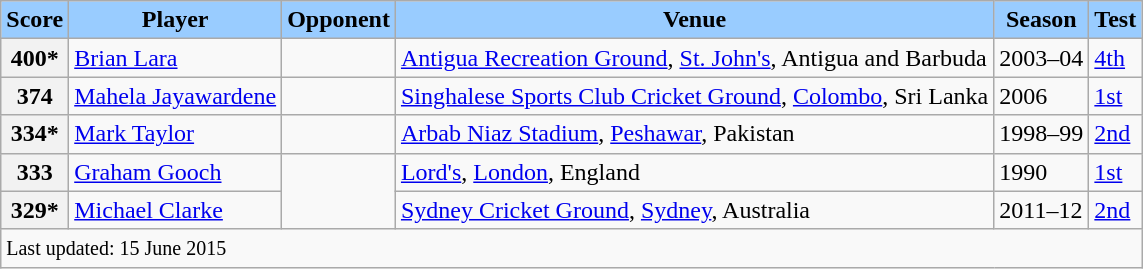<table class="wikitable">
<tr style="background:#9cf;">
<td style="text-align:center;"><strong>Score</strong></td>
<td style="text-align:center;"><strong>Player</strong></td>
<td style="text-align:center;"><strong>Opponent</strong></td>
<td style="text-align:center;"><strong>Venue</strong></td>
<td style="text-align:center;"><strong>Season</strong></td>
<td style="text-align:center;"><strong>Test</strong></td>
</tr>
<tr>
<th>400*</th>
<td> <a href='#'>Brian Lara</a></td>
<td></td>
<td><a href='#'>Antigua Recreation Ground</a>, <a href='#'>St. John's</a>, Antigua and Barbuda</td>
<td>2003–04</td>
<td><a href='#'>4th</a></td>
</tr>
<tr>
<th>374</th>
<td> <a href='#'>Mahela Jayawardene</a></td>
<td></td>
<td><a href='#'>Singhalese Sports Club Cricket Ground</a>, <a href='#'>Colombo</a>, Sri Lanka</td>
<td>2006</td>
<td><a href='#'>1st</a></td>
</tr>
<tr>
<th>334*</th>
<td> <a href='#'>Mark Taylor</a></td>
<td></td>
<td><a href='#'>Arbab Niaz Stadium</a>, <a href='#'>Peshawar</a>, Pakistan</td>
<td>1998–99</td>
<td><a href='#'>2nd</a></td>
</tr>
<tr>
<th>333</th>
<td> <a href='#'>Graham Gooch</a></td>
<td rowspan=2></td>
<td><a href='#'>Lord's</a>, <a href='#'>London</a>, England</td>
<td>1990</td>
<td><a href='#'>1st</a></td>
</tr>
<tr>
<th>329*</th>
<td> <a href='#'>Michael Clarke</a></td>
<td><a href='#'>Sydney Cricket Ground</a>, <a href='#'>Sydney</a>, Australia</td>
<td>2011–12</td>
<td><a href='#'>2nd</a></td>
</tr>
<tr>
<td colspan="6"><small>Last updated: 15 June 2015</small></td>
</tr>
</table>
